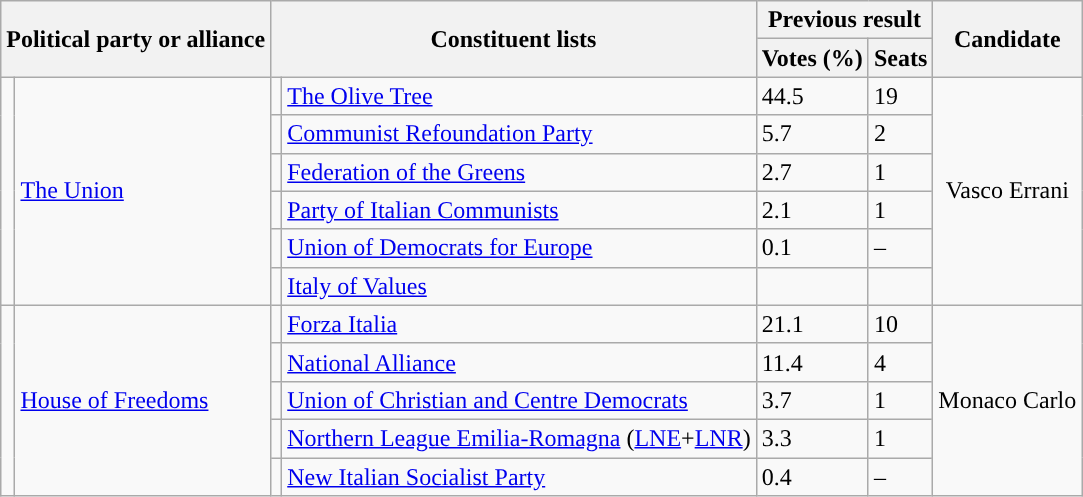<table class="wikitable" style="text-align:left">
<tr>
<th colspan=2 rowspan="2">Political party or alliance</th>
<th colspan=2 rowspan="2">Constituent lists</th>
<th colspan="2">Previous result</th>
<th rowspan="2">Candidate</th>
</tr>
<tr>
<th>Votes (%)</th>
<th>Seats</th>
</tr>
<tr>
<td rowspan="6"></td>
<td rowspan="6"><a href='#'>The Union</a></td>
<td></td>
<td style="text-align:left;"><a href='#'>The Olive Tree</a></td>
<td>44.5</td>
<td>19</td>
<td rowspan="6" style="text-align: center;">Vasco Errani</td>
</tr>
<tr>
<td></td>
<td><a href='#'>Communist Refoundation Party</a></td>
<td>5.7</td>
<td>2</td>
</tr>
<tr>
<td></td>
<td><a href='#'>Federation of the Greens</a></td>
<td>2.7</td>
<td>1</td>
</tr>
<tr>
<td></td>
<td><a href='#'>Party of Italian Communists</a></td>
<td>2.1</td>
<td>1</td>
</tr>
<tr>
<td></td>
<td><a href='#'>Union of Democrats for Europe</a></td>
<td>0.1</td>
<td>–</td>
</tr>
<tr>
<td></td>
<td><a href='#'>Italy of Values</a></td>
<td></td>
<td></td>
</tr>
<tr>
<td rowspan="5" style="background:"></td>
<td rowspan=5><a href='#'>House of Freedoms</a></td>
<td></td>
<td style="text-align:left;"><a href='#'>Forza Italia</a></td>
<td>21.1</td>
<td>10</td>
<td rowspan="5" style="text-align: center;">Monaco Carlo</td>
</tr>
<tr>
<td></td>
<td style="text-align:left;"><a href='#'>National Alliance</a></td>
<td>11.4</td>
<td>4</td>
</tr>
<tr>
<td></td>
<td style="text-align:left;"><a href='#'>Union of Christian and Centre Democrats</a></td>
<td>3.7</td>
<td>1</td>
</tr>
<tr>
<td></td>
<td style="text-align:left;"><a href='#'>Northern League Emilia-Romagna</a> (<a href='#'>LNE</a>+<a href='#'>LNR</a>)</td>
<td>3.3</td>
<td>1</td>
</tr>
<tr>
<td></td>
<td style="text-align:left;"><a href='#'>New Italian Socialist Party</a></td>
<td>0.4</td>
<td>–</td>
</tr>
</table>
